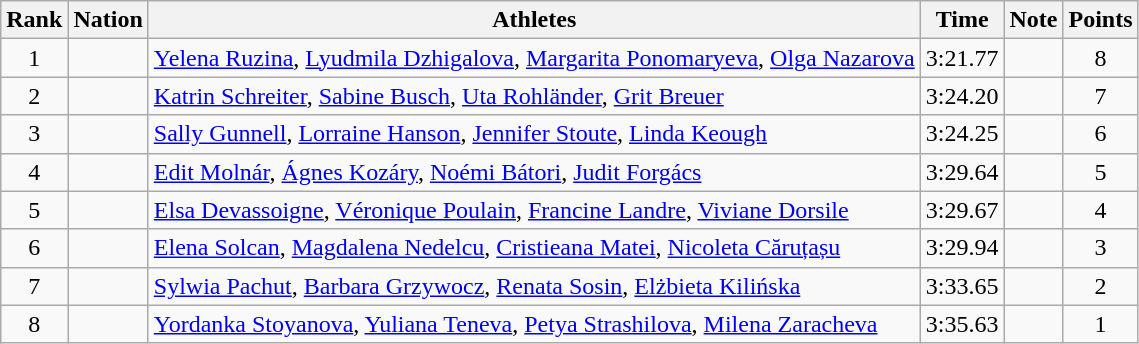<table class="wikitable sortable" style="text-align:center">
<tr>
<th>Rank</th>
<th>Nation</th>
<th>Athletes</th>
<th>Time</th>
<th>Note</th>
<th>Points</th>
</tr>
<tr>
<td>1</td>
<td align=left></td>
<td align=left><a href='#'>Yelena Ruzina</a>, <a href='#'>Lyudmila Dzhigalova</a>, <a href='#'>Margarita Ponomaryeva</a>, <a href='#'>Olga Nazarova</a></td>
<td>3:21.77</td>
<td></td>
<td>8</td>
</tr>
<tr>
<td>2</td>
<td align=left></td>
<td align=left><a href='#'>Katrin Schreiter</a>, <a href='#'>Sabine Busch</a>, <a href='#'>Uta Rohländer</a>, <a href='#'>Grit Breuer</a></td>
<td>3:24.20</td>
<td></td>
<td>7</td>
</tr>
<tr>
<td>3</td>
<td align=left></td>
<td align=left><a href='#'>Sally Gunnell</a>, <a href='#'>Lorraine Hanson</a>, <a href='#'>Jennifer Stoute</a>, <a href='#'>Linda Keough</a></td>
<td>3:24.25</td>
<td></td>
<td>6</td>
</tr>
<tr>
<td>4</td>
<td align=left></td>
<td align=left><a href='#'>Edit Molnár</a>, <a href='#'>Ágnes Kozáry</a>, <a href='#'>Noémi Bátori</a>, <a href='#'>Judit Forgács</a></td>
<td>3:29.64</td>
<td></td>
<td>5</td>
</tr>
<tr>
<td>5</td>
<td align=left></td>
<td align=left><a href='#'>Elsa Devassoigne</a>, <a href='#'>Véronique Poulain</a>, <a href='#'>Francine Landre</a>, <a href='#'>Viviane Dorsile</a></td>
<td>3:29.67</td>
<td></td>
<td>4</td>
</tr>
<tr>
<td>6</td>
<td align=left></td>
<td align=left><a href='#'>Elena Solcan</a>, <a href='#'>Magdalena Nedelcu</a>, <a href='#'>Cristieana Matei</a>, <a href='#'>Nicoleta Căruțașu</a></td>
<td>3:29.94</td>
<td></td>
<td>3</td>
</tr>
<tr>
<td>7</td>
<td align=left></td>
<td align=left><a href='#'>Sylwia Pachut</a>, <a href='#'>Barbara Grzywocz</a>, <a href='#'>Renata Sosin</a>, <a href='#'>Elżbieta Kilińska</a></td>
<td>3:33.65</td>
<td></td>
<td>2</td>
</tr>
<tr>
<td>8</td>
<td align=left></td>
<td align=left><a href='#'>Yordanka Stoyanova</a>, <a href='#'>Yuliana Teneva</a>, <a href='#'>Petya Strashilova</a>, <a href='#'>Milena Zaracheva</a></td>
<td>3:35.63</td>
<td></td>
<td>1</td>
</tr>
</table>
